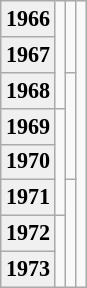<table class="wikitable" style="font-size:92%;">
<tr align="center">
<td style="background: #f0f0f0"><strong>1966</strong></td>
<td rowspan='3'></td>
<td rowspan='2'></td>
<td rowspan='8'></td>
</tr>
<tr align="center">
<td style="background: #f0f0f0"><strong>1967</strong></td>
</tr>
<tr align="center">
<td style="background: #f0f0f0"><strong>1968</strong></td>
<td rowspan='3'></td>
</tr>
<tr align="center">
<td style="background: #f0f0f0"><strong>1969</strong></td>
<td rowspan='3'></td>
</tr>
<tr align="center">
<td style="background: #f0f0f0"><strong>1970</strong></td>
</tr>
<tr align="center">
<td style="background: #f0f0f0"><strong>1971</strong></td>
<td rowspan='3'></td>
</tr>
<tr align="center">
<td style="background: #f0f0f0"><strong>1972</strong></td>
<td rowspan='2'></td>
</tr>
<tr align="center">
<td style="background: #f0f0f0"><strong>1973</strong></td>
</tr>
</table>
